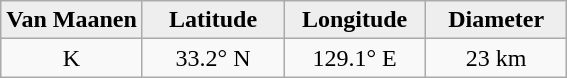<table class="wikitable">
<tr>
<th width="25%" style="background:#eeeeee;">Van Maanen</th>
<th width="25%" style="background:#eeeeee;">Latitude</th>
<th width="25%" style="background:#eeeeee;">Longitude</th>
<th width="25%" style="background:#eeeeee;">Diameter</th>
</tr>
<tr>
<td align="center">K</td>
<td align="center">33.2° N</td>
<td align="center">129.1° E</td>
<td align="center">23 km</td>
</tr>
</table>
